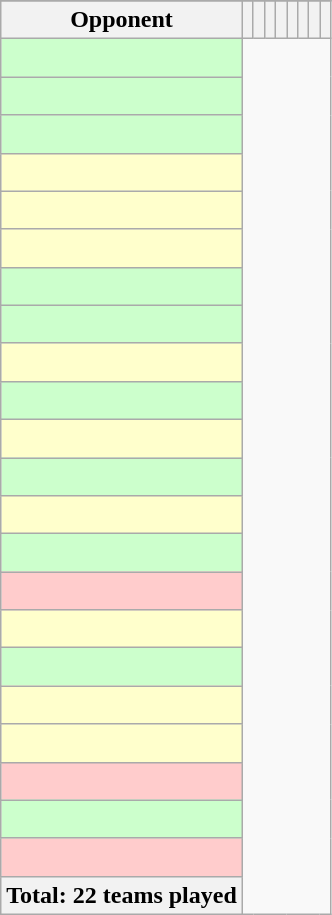<table class="wikitable sortable" style="text-align: center">
<tr>
</tr>
<tr style="color:black;">
<th>Opponent</th>
<th></th>
<th></th>
<th></th>
<th></th>
<th></th>
<th></th>
<th></th>
<th></th>
</tr>
<tr bgcolor="#CFC">
<td style="text-align:left;"><br></td>
</tr>
<tr bgcolor="#CFC">
<td style="text-align:left;"><br></td>
</tr>
<tr bgcolor="#CFC">
<td style="text-align:left;"><br></td>
</tr>
<tr bgcolor="#FFC">
<td style="text-align:left;"><br></td>
</tr>
<tr bgcolor="#FFC">
<td style="text-align:left;"><br></td>
</tr>
<tr bgcolor="#FFC">
<td style="text-align:left;"><br></td>
</tr>
<tr bgcolor="#CFC">
<td style="text-align:left;"><br></td>
</tr>
<tr bgcolor="#CFC">
<td style="text-align:left;"><br></td>
</tr>
<tr bgcolor="#FFC">
<td style="text-align:left;"><br></td>
</tr>
<tr bgcolor="#CFC">
<td style="text-align:left;"><br></td>
</tr>
<tr bgcolor="#FFC">
<td style="text-align:left;"><br></td>
</tr>
<tr bgcolor="#CFC">
<td style="text-align:left;"><br></td>
</tr>
<tr bgcolor="#FFC">
<td style="text-align:left;"><br></td>
</tr>
<tr bgcolor="#CFC">
<td style="text-align:left;"><br></td>
</tr>
<tr bgcolor="#FCC">
<td style="text-align:left;"><br></td>
</tr>
<tr bgcolor="#FFC">
<td style="text-align:left;"><br></td>
</tr>
<tr bgcolor="#CFC">
<td style="text-align:left;"><br></td>
</tr>
<tr bgcolor="#FFC">
<td style="text-align:left;"><br></td>
</tr>
<tr bgcolor="#FFC">
<td style="text-align:left;"><br></td>
</tr>
<tr bgcolor="#FCC">
<td style="text-align:left;"><br></td>
</tr>
<tr bgcolor="#CFC">
<td style="text-align:left;"><br></td>
</tr>
<tr bgcolor="#FCC">
<td style="text-align:left;"><br></td>
</tr>
<tr class="sortbottom">
<th>Total: 22 teams played<br></th>
</tr>
</table>
